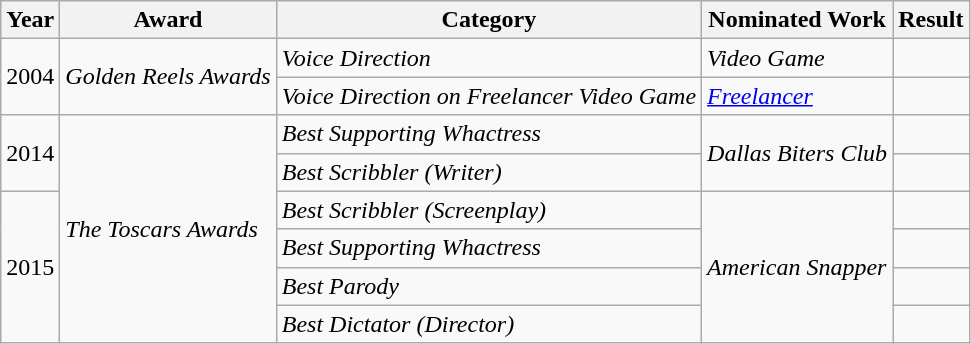<table class="wikitable sortable mw-collapsible">
<tr>
<th scope="col">Year</th>
<th scope="col">Award</th>
<th scope="col">Category</th>
<th scope="col">Nominated Work</th>
<th scope="col">Result</th>
</tr>
<tr>
<td rowspan="2">2004</td>
<td rowspan="2"><em>Golden Reels Awards</em></td>
<td><em>Voice Direction</em></td>
<td><em>Video Game</em></td>
<td></td>
</tr>
<tr>
<td><em>Voice Direction on Freelancer Video Game</em></td>
<td><em><a href='#'>Freelancer</a></em></td>
<td></td>
</tr>
<tr>
<td rowspan="2">2014</td>
<td rowspan="6"><em>The Toscars Awards</em></td>
<td><em>Best Supporting Whactress</em></td>
<td rowspan="2"><em>Dallas Biters Club</em></td>
<td></td>
</tr>
<tr>
<td><em>Best Scribbler (Writer)</em></td>
<td></td>
</tr>
<tr>
<td rowspan="4">2015</td>
<td><em>Best Scribbler (Screenplay)</em></td>
<td rowspan="4"><em>American Snapper</em></td>
<td></td>
</tr>
<tr>
<td><em>Best Supporting Whactress</em></td>
<td></td>
</tr>
<tr>
<td><em>Best Parody</em></td>
<td></td>
</tr>
<tr>
<td><em>Best Dictator (Director)</em></td>
<td></td>
</tr>
</table>
